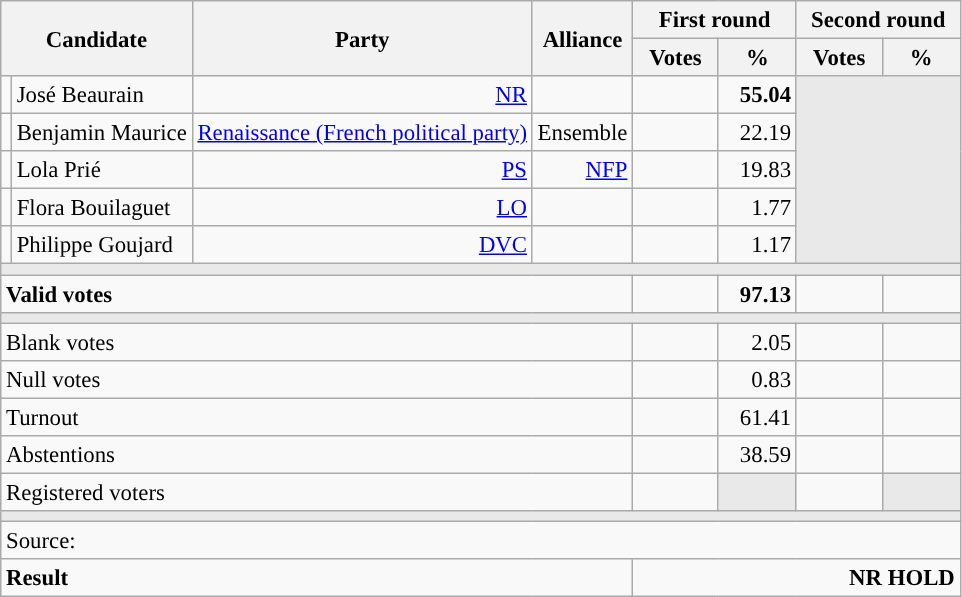<table class="wikitable" style="text-align:right;font-size:95%;">
<tr>
<th colspan="2" rowspan="2">Candidate</th>
<th colspan="1" rowspan="2">Party</th>
<th colspan="1" rowspan="2">Alliance</th>
<th colspan="2">First round</th>
<th colspan="2">Second round</th>
</tr>
<tr>
<th style="width:50px;">Votes</th>
<th style="width:45px;">%</th>
<th style="width:50px;">Votes</th>
<th style="width:45px;">%</th>
</tr>
<tr>
<td style="color:inherit;background:"></td>
<td style="text-align:left;">José Beaurain</td>
<td><a href='#'>NR</a></td>
<td></td>
<td><strong></strong></td>
<td><strong>55.04</strong></td>
<td colspan="2" rowspan="5" style="background:#E9E9E9;"></td>
</tr>
<tr>
<td style="color:inherit;background:"></td>
<td style="text-align:left;">Benjamin Maurice</td>
<td><a href='#'>Renaissance (French political party)</a></td>
<td Together (coalition)>Ensemble</td>
<td></td>
<td>22.19</td>
</tr>
<tr>
<td style="color:inherit;background:"></td>
<td style="text-align:left;">Lola Prié</td>
<td><a href='#'>PS</a></td>
<td><a href='#'>NFP</a></td>
<td></td>
<td>19.83</td>
</tr>
<tr>
<td style="color:inherit;background:"></td>
<td style="text-align:left;">Flora Bouilaguet</td>
<td><a href='#'>LO</a></td>
<td></td>
<td></td>
<td>1.77</td>
</tr>
<tr>
<td style="color:inherit;background:"></td>
<td style="text-align:left;">Philippe Goujard</td>
<td><a href='#'>DVC</a></td>
<td></td>
<td></td>
<td>1.17</td>
</tr>
<tr>
<td colspan="8" style="background:#E9E9E9;"></td>
</tr>
<tr style="font-weight:bold;">
<td colspan="4" style="text-align:left;">Valid votes</td>
<td></td>
<td>97.13</td>
<td></td>
<td></td>
</tr>
<tr>
<td colspan="8" style="background:#E9E9E9;"></td>
</tr>
<tr>
<td colspan="4" style="text-align:left;">Blank votes</td>
<td></td>
<td>2.05</td>
<td></td>
<td></td>
</tr>
<tr>
<td colspan="4" style="text-align:left;">Null votes</td>
<td></td>
<td>0.83</td>
<td></td>
<td></td>
</tr>
<tr>
<td colspan="4" style="text-align:left;">Turnout</td>
<td></td>
<td>61.41</td>
<td></td>
<td></td>
</tr>
<tr>
<td colspan="4" style="text-align:left;">Abstentions</td>
<td></td>
<td>38.59</td>
<td></td>
<td></td>
</tr>
<tr>
<td colspan="4" style="text-align:left;">Registered voters</td>
<td></td>
<td style="background:#E9E9E9;"></td>
<td></td>
<td style="background:#E9E9E9;"></td>
</tr>
<tr>
<td colspan="8" style="background:#E9E9E9;"></td>
</tr>
<tr>
<td colspan="8" style="text-align:left;">Source: </td>
</tr>
<tr style="font-weight:bold">
<td colspan="4" style="text-align:left;">Result</td>
<td colspan="4" style="background-color:">NR HOLD</td>
</tr>
</table>
